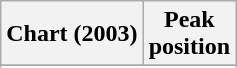<table class="wikitable sortable plainrowheaders" style="text-align:center">
<tr>
<th scope="col">Chart (2003)</th>
<th scope="col">Peak<br>position</th>
</tr>
<tr>
</tr>
<tr>
</tr>
<tr>
</tr>
<tr>
</tr>
<tr>
</tr>
<tr>
</tr>
</table>
